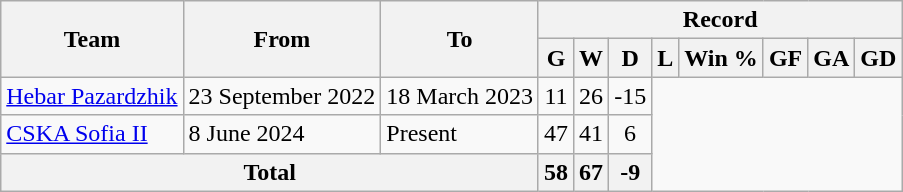<table class="wikitable" style="text-align: center">
<tr>
<th rowspan="2">Team</th>
<th rowspan="2">From</th>
<th rowspan="2">To</th>
<th colspan="8">Record</th>
</tr>
<tr>
<th>G</th>
<th>W</th>
<th>D</th>
<th>L</th>
<th>Win %</th>
<th>GF</th>
<th>GA</th>
<th>GD</th>
</tr>
<tr>
<td align=left><a href='#'>Hebar Pazardzhik</a></td>
<td align=left>23 September 2022</td>
<td align=left>18 March 2023<br></td>
<td align=centre>11</td>
<td align=centre>26</td>
<td align=centre>-15</td>
</tr>
<tr>
<td align=left><a href='#'>CSKA Sofia II</a></td>
<td align=left>8 June 2024</td>
<td align=left>Present<br></td>
<td align=centre>47</td>
<td align=centre>41</td>
<td align=centre>6</td>
</tr>
<tr>
<th colspan=3>Total<br></th>
<th align=centre>58</th>
<th align=centre>67</th>
<th align=centre>-9</th>
</tr>
</table>
